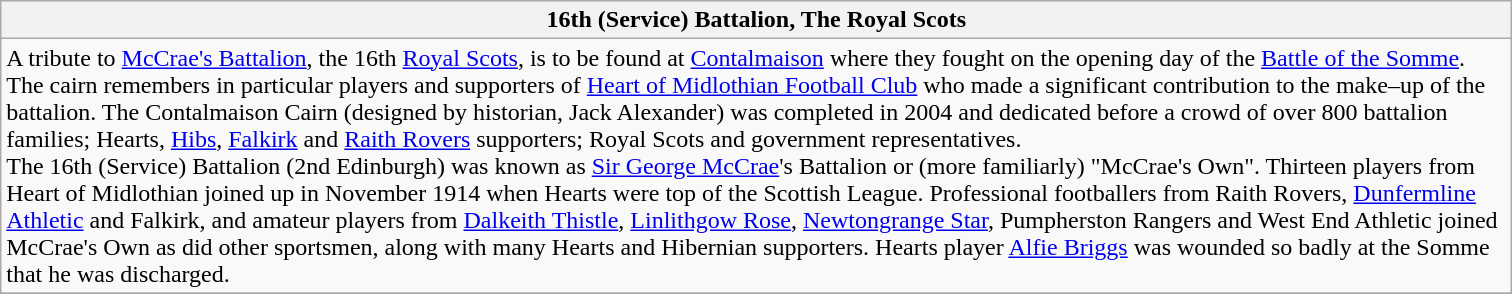<table class="wikitable sortable">
<tr>
<th scope="col" style="width:1000px;">16th (Service) Battalion, The Royal Scots</th>
</tr>
<tr>
<td>A tribute to <a href='#'>McCrae's Battalion</a>, the 16th <a href='#'>Royal Scots</a>, is to be found at <a href='#'>Contalmaison</a> where they fought on the opening day of the <a href='#'>Battle of the Somme</a>.   The cairn remembers in particular players and supporters of <a href='#'>Heart of Midlothian Football Club</a> who made a significant contribution to the make–up of the battalion.   The Contalmaison Cairn (designed by historian, Jack Alexander) was completed in 2004 and dedicated before a crowd of over 800 battalion families; Hearts, <a href='#'>Hibs</a>, <a href='#'>Falkirk</a> and <a href='#'>Raith Rovers</a> supporters; Royal Scots and government representatives.<br>
The 16th (Service) Battalion (2nd Edinburgh) was known as <a href='#'>Sir George McCrae</a>'s Battalion or (more familiarly) "McCrae's Own". Thirteen players from Heart of Midlothian joined up in November 1914 when Hearts were top of the Scottish League.   Professional footballers from Raith Rovers, <a href='#'>Dunfermline Athletic</a> and Falkirk, and amateur players from <a href='#'>Dalkeith Thistle</a>, <a href='#'>Linlithgow Rose</a>, <a href='#'>Newtongrange Star</a>, Pumpherston Rangers and West End Athletic joined McCrae's Own as did other sportsmen, along with  many Hearts and Hibernian supporters.   Hearts player <a href='#'>Alfie Briggs</a> was wounded so badly at the Somme that he was discharged.
<br></td>
</tr>
<tr>
</tr>
</table>
